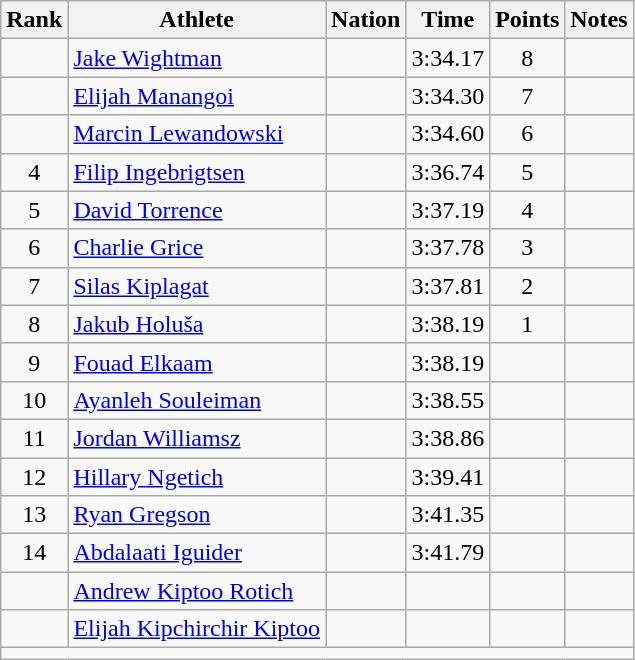<table class="wikitable sortable" style="text-align:center;">
<tr>
<th scope="col" style="width: 10px;">Rank</th>
<th scope="col">Athlete</th>
<th scope="col">Nation</th>
<th scope="col">Time</th>
<th scope="col">Points</th>
<th scope="col">Notes</th>
</tr>
<tr>
<td></td>
<td align=left><a href='#'>Jake Wightman</a></td>
<td align=left></td>
<td>3:34.17</td>
<td>8</td>
<td></td>
</tr>
<tr>
<td></td>
<td align=left><a href='#'>Elijah Manangoi</a></td>
<td align=left></td>
<td>3:34.30</td>
<td>7</td>
<td></td>
</tr>
<tr>
<td></td>
<td align=left><a href='#'>Marcin Lewandowski</a></td>
<td align=left></td>
<td>3:34.60</td>
<td>6</td>
<td></td>
</tr>
<tr>
<td>4</td>
<td align=left><a href='#'>Filip Ingebrigtsen</a></td>
<td align=left></td>
<td>3:36.74</td>
<td>5</td>
<td></td>
</tr>
<tr>
<td>5</td>
<td align=left><a href='#'>David Torrence</a></td>
<td align=left></td>
<td>3:37.19</td>
<td>4</td>
<td></td>
</tr>
<tr>
<td>6</td>
<td align=left><a href='#'>Charlie Grice</a></td>
<td align=left></td>
<td>3:37.78</td>
<td>3</td>
<td></td>
</tr>
<tr>
<td>7</td>
<td align=left><a href='#'>Silas Kiplagat</a></td>
<td align=left></td>
<td>3:37.81</td>
<td>2</td>
<td></td>
</tr>
<tr>
<td>8</td>
<td align=left><a href='#'>Jakub Holuša</a></td>
<td align=left></td>
<td>3:38.19 </td>
<td>1</td>
<td></td>
</tr>
<tr>
<td>9</td>
<td align=left><a href='#'>Fouad Elkaam</a></td>
<td align=left></td>
<td>3:38.19 </td>
<td></td>
<td></td>
</tr>
<tr>
<td>10</td>
<td align=left><a href='#'>Ayanleh Souleiman</a></td>
<td align=left></td>
<td>3:38.55</td>
<td></td>
<td></td>
</tr>
<tr>
<td>11</td>
<td align=left><a href='#'>Jordan Williamsz</a></td>
<td align=left></td>
<td>3:38.86</td>
<td></td>
<td></td>
</tr>
<tr>
<td>12</td>
<td align=left><a href='#'>Hillary Ngetich</a></td>
<td align=left></td>
<td>3:39.41</td>
<td></td>
<td></td>
</tr>
<tr>
<td>13</td>
<td align=left><a href='#'>Ryan Gregson</a></td>
<td align=left></td>
<td>3:41.35</td>
<td></td>
<td></td>
</tr>
<tr>
<td>14</td>
<td align=left><a href='#'>Abdalaati Iguider</a></td>
<td align=left></td>
<td>3:41.79</td>
<td></td>
<td></td>
</tr>
<tr>
<td></td>
<td align="left"><a href='#'>Andrew Kiptoo Rotich</a></td>
<td align="left"></td>
<td></td>
<td></td>
<td></td>
</tr>
<tr>
<td></td>
<td align="left"><a href='#'>Elijah Kipchirchir Kiptoo</a></td>
<td align="left"></td>
<td></td>
<td></td>
<td></td>
</tr>
<tr class="sortbottom">
<td colspan="6"></td>
</tr>
</table>
